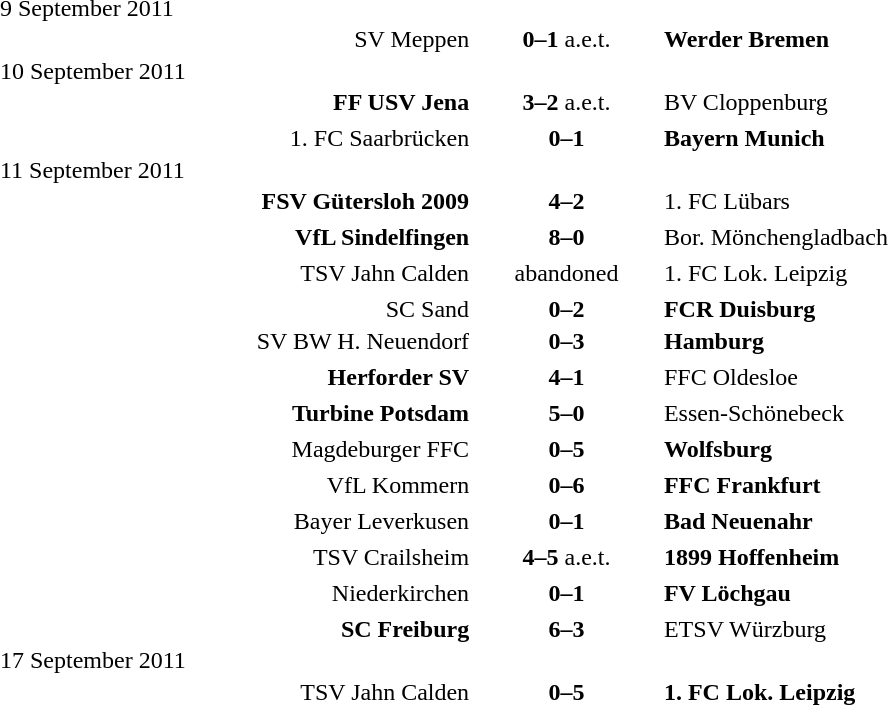<table width=100% cellspacing=1>
<tr>
<th width=25%></th>
<th width=10%></th>
<th width=25%></th>
<th></th>
</tr>
<tr>
<td>9 September 2011</td>
</tr>
<tr>
<td align=right>SV Meppen</td>
<td align=center><strong>0–1</strong> a.e.t.</td>
<td><strong>Werder Bremen</strong></td>
</tr>
<tr>
<td>10 September 2011</td>
</tr>
<tr>
<td align=right><strong>FF USV Jena</strong></td>
<td align=center><strong>3–2</strong> a.e.t.</td>
<td>BV Cloppenburg</td>
</tr>
<tr>
<td></td>
</tr>
<tr>
<td align=right>1. FC Saarbrücken</td>
<td align=center><strong>0–1</strong></td>
<td><strong>Bayern Munich</strong></td>
</tr>
<tr>
<td>11 September 2011</td>
</tr>
<tr>
<td align=right><strong>FSV Gütersloh 2009</strong></td>
<td align=center><strong>4–2</strong></td>
<td>1. FC Lübars</td>
</tr>
<tr>
<td></td>
</tr>
<tr>
<td align=right><strong>VfL Sindelfingen</strong></td>
<td align=center><strong>8–0</strong></td>
<td>Bor. Mönchengladbach</td>
</tr>
<tr>
<td></td>
</tr>
<tr>
<td align=right>TSV Jahn Calden</td>
<td align=center>abandoned</td>
<td>1. FC Lok. Leipzig</td>
</tr>
<tr>
<td></td>
</tr>
<tr>
<td align=right>SC Sand</td>
<td align=center><strong>0–2</strong></td>
<td><strong>FCR Duisburg</strong></td>
</tr>
<tr>
<td align=right>SV BW H. Neuendorf</td>
<td align=center><strong>0–3</strong></td>
<td><strong>Hamburg</strong></td>
</tr>
<tr>
<td></td>
</tr>
<tr>
<td align=right><strong>Herforder SV</strong></td>
<td align=center><strong>4–1</strong></td>
<td>FFC Oldesloe</td>
</tr>
<tr>
<td></td>
</tr>
<tr>
<td align=right><strong>Turbine Potsdam</strong></td>
<td align=center><strong>5–0</strong></td>
<td>Essen-Schönebeck</td>
</tr>
<tr>
<td></td>
</tr>
<tr>
<td align=right>Magdeburger FFC</td>
<td align=center><strong>0–5</strong></td>
<td><strong>Wolfsburg</strong></td>
</tr>
<tr>
<td></td>
</tr>
<tr>
<td align=right>VfL Kommern</td>
<td align=center><strong>0–6</strong></td>
<td><strong>FFC Frankfurt</strong></td>
</tr>
<tr>
<td></td>
</tr>
<tr>
<td align=right>Bayer Leverkusen</td>
<td align=center><strong>0–1</strong></td>
<td><strong>Bad Neuenahr</strong></td>
</tr>
<tr>
<td></td>
</tr>
<tr>
<td align=right>TSV Crailsheim</td>
<td align=center><strong>4–5</strong> a.e.t.</td>
<td><strong>1899 Hoffenheim</strong></td>
</tr>
<tr>
<td></td>
</tr>
<tr>
<td align=right>Niederkirchen</td>
<td align=center><strong>0–1</strong></td>
<td><strong>FV Löchgau</strong></td>
</tr>
<tr>
<td></td>
</tr>
<tr>
<td align=right><strong>SC Freiburg</strong></td>
<td align=center><strong>6–3</strong></td>
<td>ETSV Würzburg</td>
</tr>
<tr>
<td>17 September 2011</td>
</tr>
<tr>
<td align=right>TSV Jahn Calden</td>
<td align=center><strong>0–5</strong></td>
<td><strong>1. FC Lok. Leipzig</strong></td>
</tr>
<tr>
</tr>
</table>
